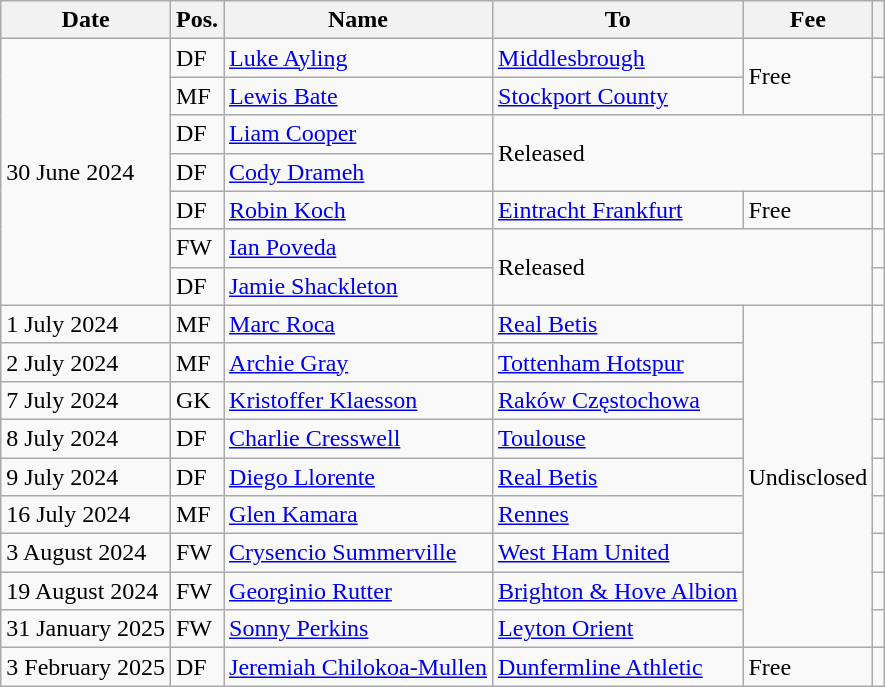<table class="wikitable">
<tr>
<th>Date</th>
<th>Pos.</th>
<th>Name</th>
<th>To</th>
<th>Fee</th>
<th></th>
</tr>
<tr>
<td rowspan="7">30 June 2024</td>
<td>DF</td>
<td> <a href='#'>Luke Ayling</a></td>
<td> <a href='#'>Middlesbrough</a></td>
<td rowspan="2">Free</td>
<td></td>
</tr>
<tr>
<td>MF</td>
<td> <a href='#'>Lewis Bate</a></td>
<td> <a href='#'>Stockport County</a></td>
<td></td>
</tr>
<tr>
<td>DF</td>
<td> <a href='#'>Liam Cooper</a></td>
<td colspan="2" rowspan="2">Released</td>
<td></td>
</tr>
<tr>
<td>DF</td>
<td> <a href='#'>Cody Drameh</a></td>
<td></td>
</tr>
<tr>
<td>DF</td>
<td> <a href='#'>Robin Koch</a></td>
<td> <a href='#'>Eintracht Frankfurt</a></td>
<td>Free</td>
<td></td>
</tr>
<tr>
<td>FW</td>
<td> <a href='#'>Ian Poveda</a></td>
<td colspan="2" rowspan="2">Released</td>
<td></td>
</tr>
<tr>
<td>DF</td>
<td> <a href='#'>Jamie Shackleton</a></td>
<td></td>
</tr>
<tr>
<td>1 July 2024</td>
<td>MF</td>
<td> <a href='#'>Marc Roca</a></td>
<td> <a href='#'>Real Betis</a></td>
<td rowspan="9">Undisclosed</td>
<td></td>
</tr>
<tr>
<td>2 July 2024</td>
<td>MF</td>
<td> <a href='#'>Archie Gray</a></td>
<td> <a href='#'>Tottenham Hotspur</a></td>
<td></td>
</tr>
<tr>
<td>7 July 2024</td>
<td>GK</td>
<td> <a href='#'>Kristoffer Klaesson</a></td>
<td> <a href='#'>Raków Częstochowa</a></td>
<td></td>
</tr>
<tr>
<td>8 July 2024</td>
<td>DF</td>
<td> <a href='#'>Charlie Cresswell</a></td>
<td> <a href='#'>Toulouse</a></td>
<td></td>
</tr>
<tr>
<td>9 July 2024</td>
<td>DF</td>
<td> <a href='#'>Diego Llorente</a></td>
<td> <a href='#'>Real Betis</a></td>
<td></td>
</tr>
<tr>
<td>16 July 2024</td>
<td>MF</td>
<td> <a href='#'>Glen Kamara</a></td>
<td> <a href='#'>Rennes</a></td>
<td></td>
</tr>
<tr>
<td>3 August 2024</td>
<td>FW</td>
<td> <a href='#'>Crysencio Summerville</a></td>
<td> <a href='#'>West Ham United</a></td>
<td></td>
</tr>
<tr>
<td>19 August 2024</td>
<td>FW</td>
<td> <a href='#'>Georginio Rutter</a></td>
<td> <a href='#'>Brighton & Hove Albion</a></td>
<td></td>
</tr>
<tr>
<td>31 January 2025</td>
<td>FW</td>
<td> <a href='#'>Sonny Perkins</a></td>
<td> <a href='#'>Leyton Orient</a></td>
<td></td>
</tr>
<tr>
<td>3 February 2025</td>
<td>DF</td>
<td> <a href='#'>Jeremiah Chilokoa-Mullen</a></td>
<td> <a href='#'>Dunfermline Athletic</a></td>
<td>Free</td>
<td></td>
</tr>
</table>
